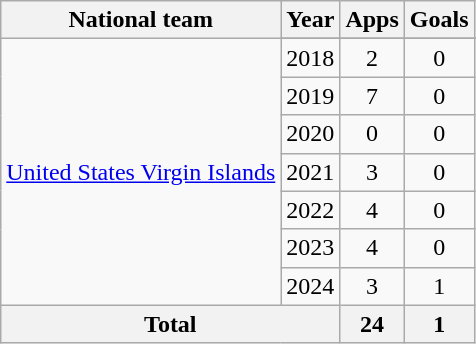<table class="wikitable" style="text-align:center">
<tr>
<th>National team</th>
<th>Year</th>
<th>Apps</th>
<th>Goals</th>
</tr>
<tr>
<td rowspan="8"><a href='#'>United States Virgin Islands</a></td>
</tr>
<tr>
<td>2018</td>
<td>2</td>
<td>0</td>
</tr>
<tr>
<td>2019</td>
<td>7</td>
<td>0</td>
</tr>
<tr>
<td>2020</td>
<td>0</td>
<td>0</td>
</tr>
<tr>
<td>2021</td>
<td>3</td>
<td>0</td>
</tr>
<tr>
<td>2022</td>
<td>4</td>
<td>0</td>
</tr>
<tr>
<td>2023</td>
<td>4</td>
<td>0</td>
</tr>
<tr>
<td>2024</td>
<td>3</td>
<td>1</td>
</tr>
<tr>
<th colspan=2>Total</th>
<th>24</th>
<th>1</th>
</tr>
</table>
